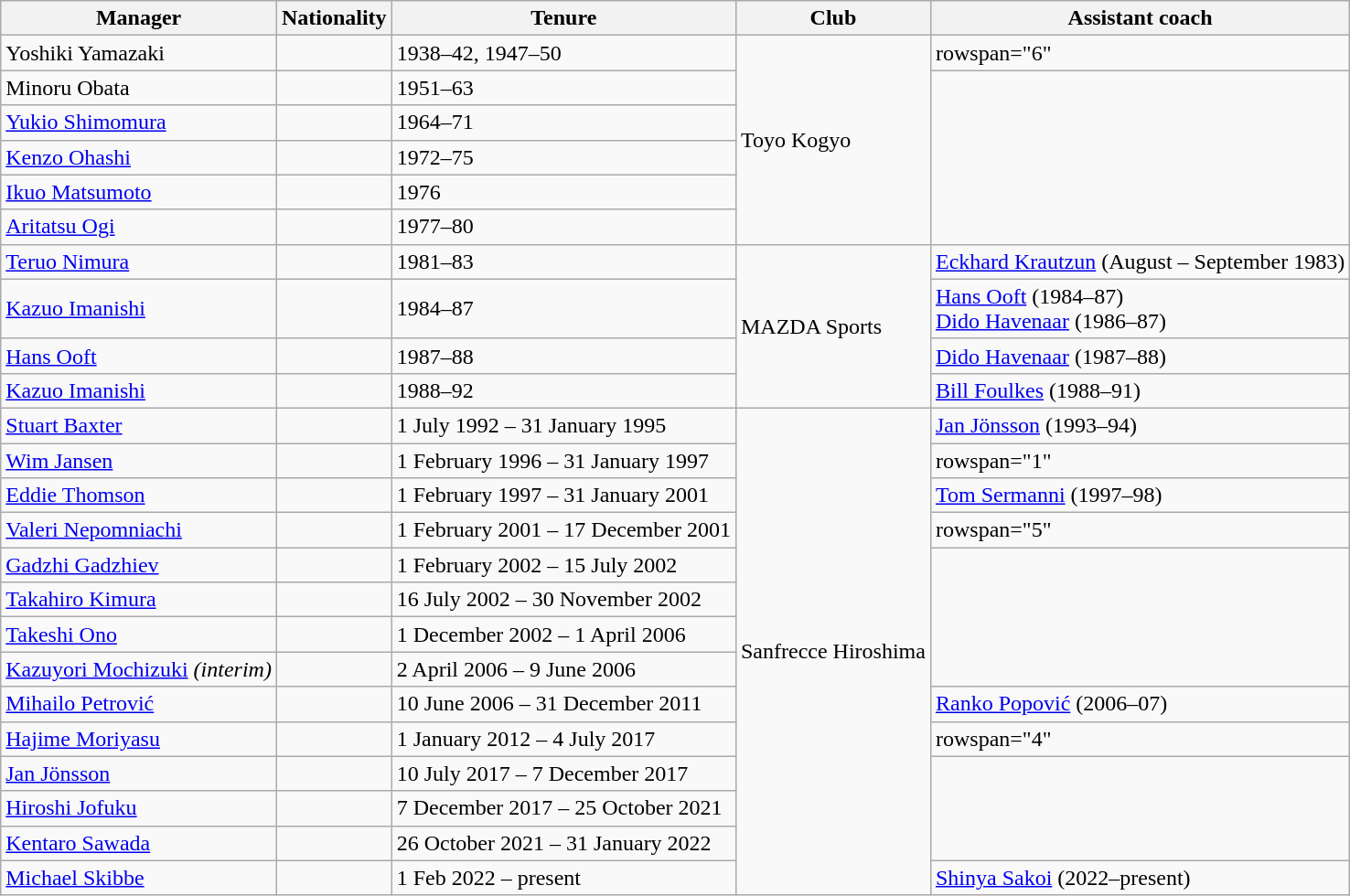<table class="wikitable">
<tr>
<th>Manager</th>
<th>Nationality</th>
<th>Tenure</th>
<th>Club</th>
<th>Assistant coach</th>
</tr>
<tr>
<td>Yoshiki Yamazaki</td>
<td></td>
<td>1938–42, 1947–50</td>
<td rowspan="6">Toyo Kogyo</td>
<td>rowspan="6" </td>
</tr>
<tr>
<td>Minoru Obata</td>
<td></td>
<td>1951–63</td>
</tr>
<tr>
<td><a href='#'>Yukio Shimomura</a></td>
<td></td>
<td>1964–71</td>
</tr>
<tr>
<td><a href='#'>Kenzo Ohashi</a></td>
<td></td>
<td>1972–75</td>
</tr>
<tr>
<td><a href='#'>Ikuo Matsumoto</a></td>
<td></td>
<td>1976</td>
</tr>
<tr>
<td><a href='#'>Aritatsu Ogi</a></td>
<td></td>
<td>1977–80</td>
</tr>
<tr>
<td><a href='#'>Teruo Nimura</a></td>
<td></td>
<td>1981–83</td>
<td rowspan="4">MAZDA Sports</td>
<td> <a href='#'>Eckhard Krautzun</a> (August – September 1983)</td>
</tr>
<tr>
<td><a href='#'>Kazuo Imanishi</a></td>
<td></td>
<td>1984–87</td>
<td> <a href='#'>Hans Ooft</a> (1984–87)<br> <a href='#'>Dido Havenaar</a> (1986–87)</td>
</tr>
<tr>
<td><a href='#'>Hans Ooft</a></td>
<td></td>
<td>1987–88</td>
<td> <a href='#'>Dido Havenaar</a> (1987–88)</td>
</tr>
<tr>
<td><a href='#'>Kazuo Imanishi</a></td>
<td></td>
<td>1988–92</td>
<td> <a href='#'>Bill Foulkes</a> (1988–91)</td>
</tr>
<tr>
<td><a href='#'>Stuart Baxter</a></td>
<td></td>
<td>1 July 1992 – 31 January 1995</td>
<td rowspan="14">Sanfrecce Hiroshima</td>
<td> <a href='#'>Jan Jönsson</a> (1993–94)</td>
</tr>
<tr>
<td><a href='#'>Wim Jansen</a></td>
<td></td>
<td>1 February 1996 – 31 January 1997</td>
<td>rowspan="1" </td>
</tr>
<tr>
<td><a href='#'>Eddie Thomson</a></td>
<td></td>
<td>1 February 1997 – 31 January 2001</td>
<td> <a href='#'>Tom Sermanni</a> (1997–98)</td>
</tr>
<tr>
<td><a href='#'>Valeri Nepomniachi</a></td>
<td></td>
<td>1 February 2001 – 17 December 2001</td>
<td>rowspan="5" </td>
</tr>
<tr>
<td><a href='#'>Gadzhi Gadzhiev</a></td>
<td></td>
<td>1 February 2002 – 15 July 2002</td>
</tr>
<tr>
<td><a href='#'>Takahiro Kimura</a></td>
<td></td>
<td>16 July 2002 – 30 November 2002</td>
</tr>
<tr>
<td><a href='#'>Takeshi Ono</a></td>
<td></td>
<td>1 December 2002 – 1 April 2006</td>
</tr>
<tr>
<td><a href='#'>Kazuyori Mochizuki</a> <em>(interim)</em></td>
<td></td>
<td>2 April 2006 – 9 June 2006</td>
</tr>
<tr>
<td><a href='#'>Mihailo Petrović</a></td>
<td></td>
<td>10 June 2006 – 31 December 2011</td>
<td> <a href='#'>Ranko Popović</a> (2006–07)</td>
</tr>
<tr>
<td><a href='#'>Hajime Moriyasu</a></td>
<td></td>
<td>1 January 2012 – 4 July 2017</td>
<td>rowspan="4" </td>
</tr>
<tr>
<td><a href='#'>Jan Jönsson</a></td>
<td></td>
<td>10 July 2017 – 7 December 2017</td>
</tr>
<tr>
<td><a href='#'>Hiroshi Jofuku</a></td>
<td></td>
<td>7 December 2017 – 25 October 2021</td>
</tr>
<tr>
<td><a href='#'>Kentaro Sawada</a></td>
<td></td>
<td>26 October 2021 – 31 January 2022</td>
</tr>
<tr>
<td><a href='#'>Michael Skibbe</a></td>
<td></td>
<td>1 Feb 2022 – present</td>
<td> <a href='#'>Shinya Sakoi</a> (2022–present)</td>
</tr>
</table>
